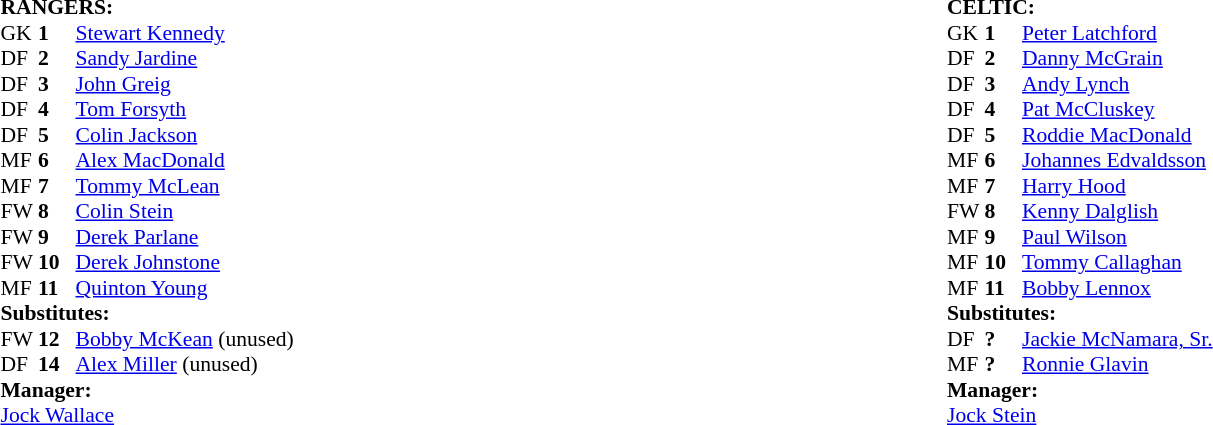<table width="100%">
<tr>
<td valign="top" width="50%"><br><table style="font-size: 90%" cellspacing="0" cellpadding="0">
<tr>
<td colspan="4"><strong>RANGERS:</strong></td>
</tr>
<tr>
<th width="25"></th>
<th width="25"></th>
</tr>
<tr>
<td>GK</td>
<td><strong>1</strong></td>
<td><a href='#'>Stewart Kennedy</a></td>
</tr>
<tr>
<td>DF</td>
<td><strong>2</strong></td>
<td><a href='#'>Sandy Jardine</a></td>
</tr>
<tr>
<td>DF</td>
<td><strong>3</strong></td>
<td><a href='#'>John Greig</a></td>
</tr>
<tr>
<td>DF</td>
<td><strong>4</strong></td>
<td><a href='#'>Tom Forsyth</a></td>
</tr>
<tr>
<td>DF</td>
<td><strong>5</strong></td>
<td><a href='#'>Colin Jackson</a></td>
</tr>
<tr>
<td>MF</td>
<td><strong>6</strong></td>
<td><a href='#'>Alex MacDonald</a></td>
</tr>
<tr>
<td>MF</td>
<td><strong>7</strong></td>
<td><a href='#'>Tommy McLean</a></td>
</tr>
<tr>
<td>FW</td>
<td><strong>8</strong></td>
<td><a href='#'>Colin Stein</a></td>
</tr>
<tr>
<td>FW</td>
<td><strong>9</strong></td>
<td><a href='#'>Derek Parlane</a></td>
</tr>
<tr>
<td>FW</td>
<td><strong>10</strong></td>
<td><a href='#'>Derek Johnstone</a></td>
</tr>
<tr>
<td>MF</td>
<td><strong>11</strong></td>
<td><a href='#'>Quinton Young</a></td>
</tr>
<tr>
<td colspan=4><strong>Substitutes:</strong></td>
</tr>
<tr>
<td>FW</td>
<td><strong>12</strong></td>
<td><a href='#'>Bobby McKean</a> (unused)</td>
</tr>
<tr>
<td>DF</td>
<td><strong>14</strong></td>
<td><a href='#'>Alex Miller</a> (unused)</td>
</tr>
<tr>
<td colspan=4><strong>Manager:</strong></td>
</tr>
<tr>
<td colspan="4"><a href='#'>Jock Wallace</a></td>
</tr>
</table>
</td>
<td valign="top" width="50%"><br><table style="font-size: 90%" cellspacing="0" cellpadding="0">
<tr>
<td colspan="4"><strong>CELTIC:</strong></td>
</tr>
<tr>
<th width="25"></th>
<th width="25"></th>
</tr>
<tr>
<td>GK</td>
<td><strong>1</strong></td>
<td><a href='#'>Peter Latchford</a></td>
</tr>
<tr>
<td>DF</td>
<td><strong>2</strong></td>
<td><a href='#'>Danny McGrain</a></td>
</tr>
<tr>
<td>DF</td>
<td><strong>3</strong></td>
<td><a href='#'>Andy Lynch</a></td>
</tr>
<tr>
<td>DF</td>
<td><strong>4</strong></td>
<td><a href='#'>Pat McCluskey</a></td>
</tr>
<tr>
<td>DF</td>
<td><strong>5</strong></td>
<td><a href='#'>Roddie MacDonald</a></td>
</tr>
<tr>
<td>MF</td>
<td><strong>6</strong></td>
<td><a href='#'>Johannes Edvaldsson</a></td>
</tr>
<tr>
<td>MF</td>
<td><strong>7</strong></td>
<td><a href='#'>Harry Hood</a></td>
<td></td>
</tr>
<tr>
<td>FW</td>
<td><strong>8</strong></td>
<td><a href='#'>Kenny Dalglish</a></td>
</tr>
<tr>
<td>MF</td>
<td><strong>9</strong></td>
<td><a href='#'>Paul Wilson</a></td>
<td></td>
<td></td>
</tr>
<tr>
<td>MF</td>
<td><strong>10</strong></td>
<td><a href='#'>Tommy Callaghan</a></td>
</tr>
<tr>
<td>MF</td>
<td><strong>11</strong></td>
<td><a href='#'>Bobby Lennox</a></td>
</tr>
<tr>
<td colspan=4><strong>Substitutes:</strong></td>
</tr>
<tr>
<td>DF</td>
<td><strong>?</strong></td>
<td><a href='#'>Jackie McNamara, Sr.</a></td>
<td></td>
</tr>
<tr>
<td>MF</td>
<td><strong>?</strong></td>
<td><a href='#'>Ronnie Glavin</a></td>
<td></td>
<td></td>
</tr>
<tr>
<td colspan=4><strong>Manager:</strong></td>
</tr>
<tr>
<td colspan="4"><a href='#'>Jock Stein</a></td>
</tr>
</table>
</td>
</tr>
</table>
